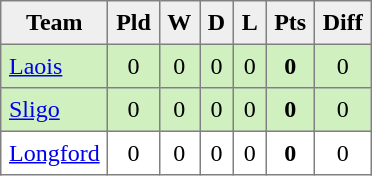<table style=border-collapse:collapse border=1 cellspacing=0 cellpadding=5>
<tr align=center bgcolor=#efefef>
<th>Team</th>
<th>Pld</th>
<th>W</th>
<th>D</th>
<th>L</th>
<th>Pts</th>
<th>Diff</th>
</tr>
<tr align=center style="background:#D0F0C0;">
<td style="text-align:left;"> <a href='#'>Laois</a></td>
<td>0</td>
<td>0</td>
<td>0</td>
<td>0</td>
<td><strong>0</strong></td>
<td>0</td>
</tr>
<tr align=center style="background:#D0F0C0;">
<td style="text-align:left;"> <a href='#'>Sligo</a></td>
<td>0</td>
<td>0</td>
<td>0</td>
<td>0</td>
<td><strong>0</strong></td>
<td>0</td>
</tr>
<tr align=center style="background:#FFFFFF;">
<td style="text-align:left;"> <a href='#'>Longford</a></td>
<td>0</td>
<td>0</td>
<td>0</td>
<td>0</td>
<td><strong>0</strong></td>
<td>0</td>
</tr>
</table>
